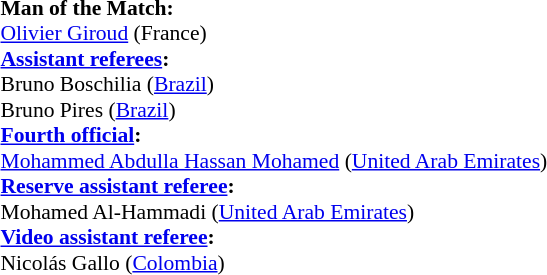<table style="width:100%; font-size:90%;">
<tr>
<td><br><strong>Man of the Match:</strong>
<br><a href='#'>Olivier Giroud</a> (France)<br><strong><a href='#'>Assistant referees</a>:</strong>
<br>Bruno Boschilia (<a href='#'>Brazil</a>)
<br>Bruno Pires (<a href='#'>Brazil</a>)
<br><strong><a href='#'>Fourth official</a>:</strong>
<br><a href='#'>Mohammed Abdulla Hassan Mohamed</a> (<a href='#'>United Arab Emirates</a>)
<br><strong><a href='#'>Reserve assistant referee</a>:</strong>
<br>Mohamed Al-Hammadi (<a href='#'>United Arab Emirates</a>)
<br><strong><a href='#'>Video assistant referee</a>:</strong>
<br>Nicolás Gallo (<a href='#'>Colombia</a>)</td>
</tr>
</table>
